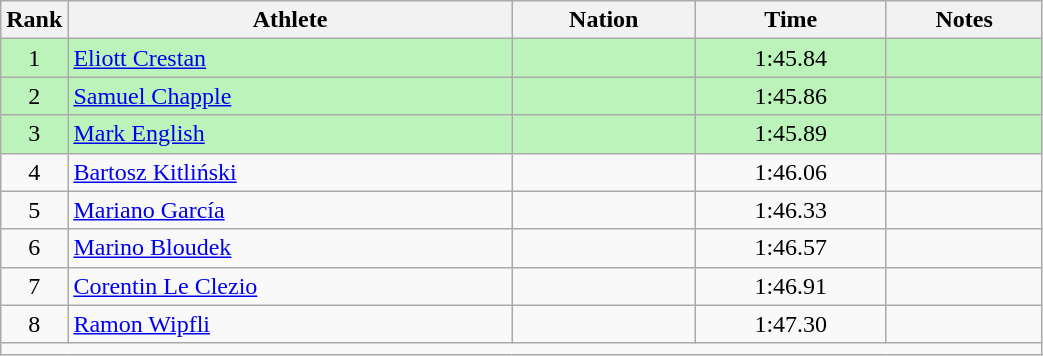<table class="wikitable sortable" style="text-align:center;width: 55%;">
<tr>
<th scope="col" style="width: 10px;">Rank</th>
<th scope="col">Athlete</th>
<th scope="col">Nation</th>
<th scope="col">Time</th>
<th scope="col">Notes</th>
</tr>
<tr bgcolor=bbf3bb>
<td>1</td>
<td align=left><a href='#'>Eliott Crestan</a></td>
<td align=left></td>
<td>1:45.84</td>
<td></td>
</tr>
<tr bgcolor=bbf3bb>
<td>2</td>
<td align=left><a href='#'>Samuel Chapple</a></td>
<td align=left></td>
<td>1:45.86</td>
<td></td>
</tr>
<tr bgcolor=bbf3bb>
<td>3</td>
<td align=left><a href='#'>Mark English</a></td>
<td align=left></td>
<td>1:45.89</td>
<td></td>
</tr>
<tr>
<td>4</td>
<td align=left><a href='#'>Bartosz Kitliński</a></td>
<td align=left></td>
<td>1:46.06</td>
<td></td>
</tr>
<tr>
<td>5</td>
<td align=left><a href='#'>Mariano García</a></td>
<td align=left></td>
<td>1:46.33</td>
<td></td>
</tr>
<tr>
<td>6</td>
<td align=left><a href='#'>Marino Bloudek</a></td>
<td align=left></td>
<td>1:46.57</td>
<td></td>
</tr>
<tr>
<td>7</td>
<td align=left><a href='#'>Corentin Le Clezio</a></td>
<td align=left></td>
<td>1:46.91</td>
<td></td>
</tr>
<tr>
<td>8</td>
<td align=left><a href='#'>Ramon Wipfli</a></td>
<td align=left></td>
<td>1:47.30</td>
<td></td>
</tr>
<tr class="sortbottom">
<td colspan="5"></td>
</tr>
</table>
